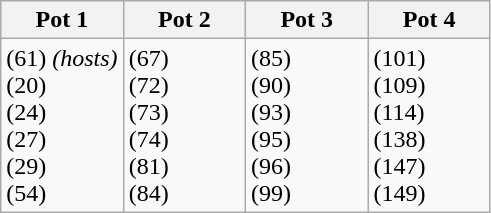<table class="wikitable">
<tr>
<th width=25%>Pot 1</th>
<th width=25%>Pot 2</th>
<th width=25%>Pot 3</th>
<th width=25%>Pot 4</th>
</tr>
<tr>
<td> (61) <em>(hosts)</em><br> (20)<br> (24)<br> (27)<br> (29)<br> (54)</td>
<td> (67)<br> (72)<br> (73)<br> (74)<br> (81)<br> (84)</td>
<td> (85)<br> (90)<br> (93)<br> (95)<br> (96)<br> (99)</td>
<td> (101)<br> (109)<br> (114)<br> (138)<br> (147)<br> (149)</td>
</tr>
</table>
